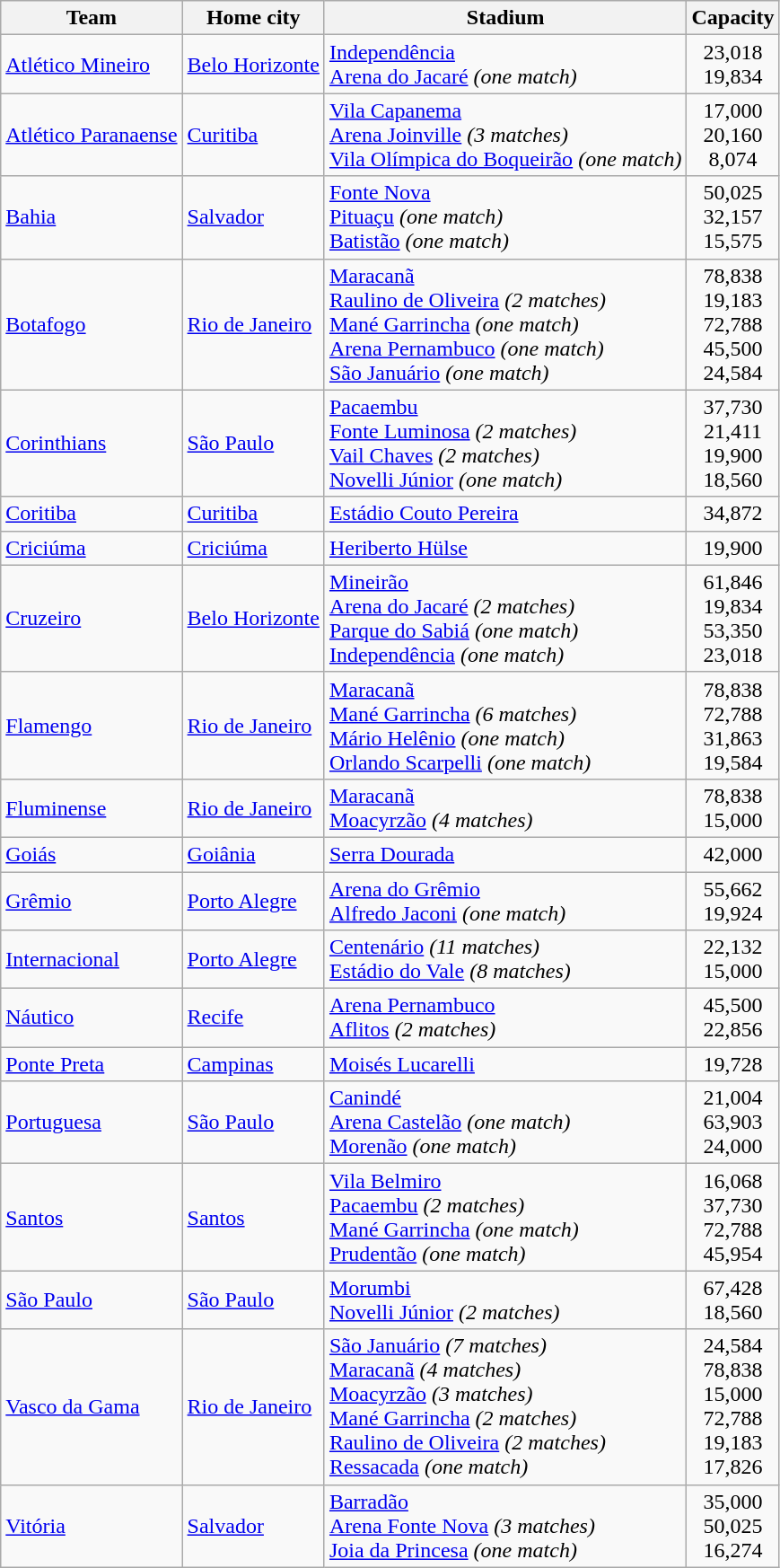<table class="wikitable sortable">
<tr>
<th>Team</th>
<th>Home city</th>
<th>Stadium</th>
<th>Capacity</th>
</tr>
<tr>
<td><a href='#'>Atlético Mineiro</a></td>
<td><a href='#'>Belo Horizonte</a></td>
<td><a href='#'>Independência</a> <br> <a href='#'>Arena do Jacaré</a> <em>(one match)</em></td>
<td style="text-align:center;">23,018 <br> 19,834</td>
</tr>
<tr>
<td><a href='#'>Atlético Paranaense</a></td>
<td><a href='#'>Curitiba</a></td>
<td><a href='#'>Vila Capanema</a> <br> <a href='#'>Arena Joinville</a> <em>(3 matches)</em> <br> <a href='#'>Vila Olímpica do Boqueirão</a> <em>(one match)</em></td>
<td style="text-align:center;">17,000 <br> 20,160 <br> 8,074</td>
</tr>
<tr>
<td><a href='#'>Bahia</a></td>
<td><a href='#'>Salvador</a></td>
<td><a href='#'>Fonte Nova</a> <br> <a href='#'>Pituaçu</a> <em>(one match)</em> <br> <a href='#'>Batistão</a> <em>(one match)</em></td>
<td style="text-align:center;">50,025 <br> 32,157 <br> 15,575</td>
</tr>
<tr>
<td><a href='#'>Botafogo</a></td>
<td><a href='#'>Rio de Janeiro</a></td>
<td><a href='#'>Maracanã</a> <br> <a href='#'>Raulino de Oliveira</a> <em>(2 matches)</em> <br> <a href='#'>Mané Garrincha</a> <em>(one match)</em> <br> <a href='#'>Arena Pernambuco</a> <em>(one match)</em> <br> <a href='#'>São Januário</a> <em>(one match)</em></td>
<td style="text-align:center;">78,838 <br> 19,183 <br> 72,788 <br> 45,500 <br> 24,584</td>
</tr>
<tr>
<td><a href='#'>Corinthians</a></td>
<td><a href='#'>São Paulo</a></td>
<td><a href='#'>Pacaembu</a> <br> <a href='#'>Fonte Luminosa</a> <em>(2 matches)</em> <br> <a href='#'>Vail Chaves</a> <em>(2 matches)</em> <br> <a href='#'>Novelli Júnior</a> <em>(one match)</em></td>
<td style="text-align:center;">37,730 <br> 21,411 <br> 19,900 <br> 18,560</td>
</tr>
<tr>
<td><a href='#'>Coritiba</a></td>
<td><a href='#'>Curitiba</a></td>
<td><a href='#'>Estádio Couto Pereira</a></td>
<td style="text-align:center;">34,872</td>
</tr>
<tr>
<td><a href='#'>Criciúma</a></td>
<td><a href='#'>Criciúma</a></td>
<td><a href='#'>Heriberto Hülse</a></td>
<td style="text-align:center;">19,900</td>
</tr>
<tr>
<td><a href='#'>Cruzeiro</a></td>
<td><a href='#'>Belo Horizonte</a></td>
<td><a href='#'>Mineirão</a> <br> <a href='#'>Arena do Jacaré</a> <em>(2 matches)</em> <br> <a href='#'>Parque do Sabiá</a> <em>(one match)</em> <br> <a href='#'>Independência</a> <em>(one match)</em></td>
<td style="text-align:center;">61,846 <br> 19,834 <br> 53,350 <br> 23,018</td>
</tr>
<tr>
<td><a href='#'>Flamengo</a></td>
<td><a href='#'>Rio de Janeiro</a></td>
<td><a href='#'>Maracanã</a> <br> <a href='#'>Mané Garrincha</a> <em>(6 matches)</em> <br> <a href='#'>Mário Helênio</a> <em>(one match)</em> <br> <a href='#'>Orlando Scarpelli</a> <em>(one match)</em></td>
<td style="text-align:center;">78,838 <br> 72,788 <br> 31,863 <br> 19,584</td>
</tr>
<tr>
<td><a href='#'>Fluminense</a></td>
<td><a href='#'>Rio de Janeiro</a></td>
<td><a href='#'>Maracanã</a> <br> <a href='#'>Moacyrzão</a> <em>(4 matches)</em></td>
<td style="text-align:center;">78,838 <br> 15,000</td>
</tr>
<tr>
<td><a href='#'>Goiás</a></td>
<td><a href='#'>Goiânia</a></td>
<td><a href='#'>Serra Dourada</a></td>
<td style="text-align:center;">42,000</td>
</tr>
<tr>
<td><a href='#'>Grêmio</a></td>
<td><a href='#'>Porto Alegre</a></td>
<td><a href='#'>Arena do Grêmio</a> <br> <a href='#'>Alfredo Jaconi</a> <em>(one match)</em></td>
<td style="text-align:center;">55,662 <br> 19,924</td>
</tr>
<tr>
<td><a href='#'>Internacional</a></td>
<td><a href='#'>Porto Alegre</a></td>
<td><a href='#'>Centenário</a> <em>(11 matches)</em> <br> <a href='#'>Estádio do Vale</a> <em>(8 matches)</em></td>
<td style="text-align:center;">22,132 <br> 15,000</td>
</tr>
<tr>
<td><a href='#'>Náutico</a></td>
<td><a href='#'>Recife</a></td>
<td><a href='#'>Arena Pernambuco</a> <br> <a href='#'>Aflitos</a> <em>(2 matches)</em></td>
<td style="text-align:center;">45,500 <br> 22,856</td>
</tr>
<tr>
<td><a href='#'>Ponte Preta</a></td>
<td><a href='#'>Campinas</a></td>
<td><a href='#'>Moisés Lucarelli</a></td>
<td style="text-align:center;">19,728</td>
</tr>
<tr>
<td><a href='#'>Portuguesa</a></td>
<td><a href='#'>São Paulo</a></td>
<td><a href='#'>Canindé</a> <br> <a href='#'>Arena Castelão</a> <em>(one match)</em> <br> <a href='#'>Morenão</a> <em>(one match)</em></td>
<td style="text-align:center;">21,004 <br> 63,903 <br> 24,000</td>
</tr>
<tr>
<td><a href='#'>Santos</a></td>
<td><a href='#'>Santos</a></td>
<td><a href='#'>Vila Belmiro</a> <br> <a href='#'>Pacaembu</a> <em>(2 matches)</em> <br> <a href='#'>Mané Garrincha</a> <em>(one match)</em> <br> <a href='#'>Prudentão</a> <em>(one match)</em></td>
<td style="text-align:center;">16,068 <br> 37,730 <br> 72,788 <br> 45,954</td>
</tr>
<tr>
<td><a href='#'>São Paulo</a></td>
<td><a href='#'>São Paulo</a></td>
<td><a href='#'>Morumbi</a> <br> <a href='#'>Novelli Júnior</a> <em>(2 matches)</em></td>
<td style="text-align:center;">67,428 <br> 18,560</td>
</tr>
<tr>
<td><a href='#'>Vasco da Gama</a></td>
<td><a href='#'>Rio de Janeiro</a></td>
<td><a href='#'>São Januário</a> <em>(7 matches)</em> <br> <a href='#'>Maracanã</a> <em>(4 matches)</em> <br> <a href='#'>Moacyrzão</a> <em>(3 matches)</em> <br> <a href='#'>Mané Garrincha</a> <em>(2 matches)</em> <br> <a href='#'>Raulino de Oliveira</a> <em>(2 matches)</em> <br> <a href='#'>Ressacada</a> <em>(one match)</em></td>
<td style="text-align:center;">24,584 <br> 78,838 <br> 15,000 <br> 72,788 <br> 19,183 <br> 17,826</td>
</tr>
<tr>
<td><a href='#'>Vitória</a></td>
<td><a href='#'>Salvador</a></td>
<td><a href='#'>Barradão</a> <br> <a href='#'>Arena Fonte Nova</a> <em>(3 matches)</em> <br> <a href='#'>Joia da Princesa</a> <em>(one match)</em></td>
<td style="text-align:center;">35,000 <br> 50,025 <br> 16,274</td>
</tr>
</table>
